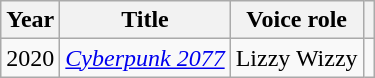<table class="wikitable">
<tr>
<th>Year</th>
<th>Title</th>
<th>Voice role</th>
<th></th>
</tr>
<tr>
<td>2020</td>
<td><em><a href='#'>Cyberpunk 2077</a></em></td>
<td>Lizzy Wizzy</td>
<td></td>
</tr>
</table>
